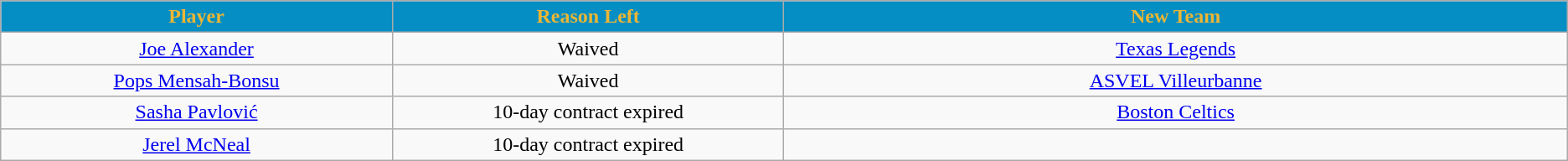<table class="wikitable sortable sortable">
<tr>
<th style="background:#048EC4; color:#ECB634" width="10%">Player</th>
<th style="background:#048EC4; color:#ECB634" width="10%">Reason Left</th>
<th style="background:#048EC4; color:#ECB634" width="20%">New Team</th>
</tr>
<tr style="text-align: center">
<td><a href='#'>Joe Alexander</a></td>
<td>Waived</td>
<td><a href='#'>Texas Legends</a></td>
</tr>
<tr style="text-align: center">
<td><a href='#'>Pops Mensah-Bonsu</a></td>
<td>Waived</td>
<td><a href='#'>ASVEL Villeurbanne</a></td>
</tr>
<tr style="text-align: center">
<td><a href='#'>Sasha Pavlović</a></td>
<td>10-day contract expired</td>
<td><a href='#'>Boston Celtics</a></td>
</tr>
<tr style="text-align: center">
<td><a href='#'>Jerel McNeal</a></td>
<td>10-day contract expired</td>
<td></td>
</tr>
</table>
